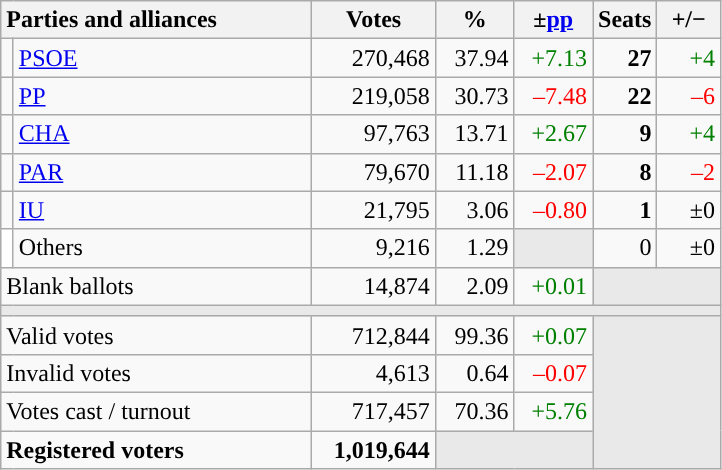<table class="wikitable" style="text-align:right;">
<tr>
<th style="text-align:left;" colspan="2" width="200">Parties and alliances</th>
<th width="75">Votes</th>
<th width="45">%</th>
<th width="45">±<a href='#'>pp</a></th>
<th width="35">Seats</th>
<th width="35">+/−</th>
</tr>
<tr>
<td width="1" style="color:inherit;background:"></td>
<td align="left"><a href='#'>PSOE</a></td>
<td>270,468</td>
<td>37.94</td>
<td style="color:green;">+7.13</td>
<td><strong>27</strong></td>
<td style="color:green;">+4</td>
</tr>
<tr>
<td style="color:inherit;background:"></td>
<td align="left"><a href='#'>PP</a></td>
<td>219,058</td>
<td>30.73</td>
<td style="color:red;">–7.48</td>
<td><strong>22</strong></td>
<td style="color:red;">–6</td>
</tr>
<tr>
<td style="color:inherit;background:"></td>
<td align="left"><a href='#'>CHA</a></td>
<td>97,763</td>
<td>13.71</td>
<td style="color:green;">+2.67</td>
<td><strong>9</strong></td>
<td style="color:green;">+4</td>
</tr>
<tr>
<td style="color:inherit;background:"></td>
<td align="left"><a href='#'>PAR</a></td>
<td>79,670</td>
<td>11.18</td>
<td style="color:red;">–2.07</td>
<td><strong>8</strong></td>
<td style="color:red;">–2</td>
</tr>
<tr>
<td style="color:inherit;background:"></td>
<td align="left"><a href='#'>IU</a></td>
<td>21,795</td>
<td>3.06</td>
<td style="color:red;">–0.80</td>
<td><strong>1</strong></td>
<td>±0</td>
</tr>
<tr>
<td bgcolor="white"></td>
<td align="left">Others</td>
<td>9,216</td>
<td>1.29</td>
<td bgcolor="#E9E9E9"></td>
<td>0</td>
<td>±0</td>
</tr>
<tr>
<td align="left" colspan="2">Blank ballots</td>
<td>14,874</td>
<td>2.09</td>
<td style="color:green;">+0.01</td>
<td bgcolor="#E9E9E9" colspan="2"></td>
</tr>
<tr>
<td colspan="7" bgcolor="#E9E9E9"></td>
</tr>
<tr>
<td align="left" colspan="2">Valid votes</td>
<td>712,844</td>
<td>99.36</td>
<td style="color:green;">+0.07</td>
<td bgcolor="#E9E9E9" colspan="2" rowspan="4"></td>
</tr>
<tr>
<td align="left" colspan="2">Invalid votes</td>
<td>4,613</td>
<td>0.64</td>
<td style="color:red;">–0.07</td>
</tr>
<tr>
<td align="left" colspan="2">Votes cast / turnout</td>
<td>717,457</td>
<td>70.36</td>
<td style="color:green;">+5.76</td>
</tr>
<tr style="font-weight:bold;">
<td align="left" colspan="2">Registered voters</td>
<td>1,019,644</td>
<td bgcolor="#E9E9E9" colspan="2"></td>
</tr>
</table>
